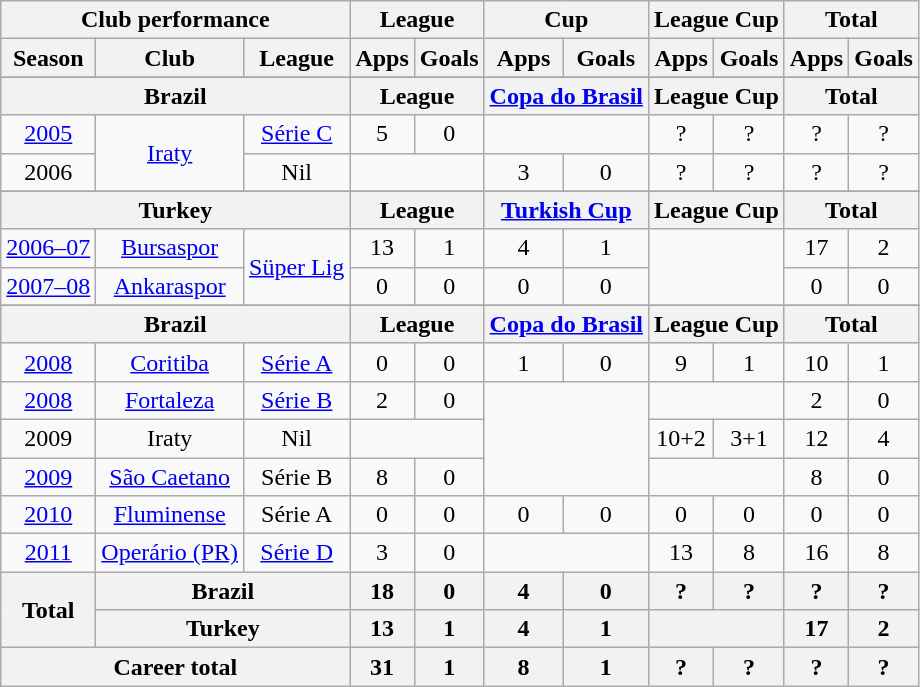<table class="wikitable" style="text-align:center">
<tr>
<th colspan=3>Club performance</th>
<th colspan=2>League</th>
<th colspan=2>Cup</th>
<th colspan=2>League Cup</th>
<th colspan=2>Total</th>
</tr>
<tr>
<th>Season</th>
<th>Club</th>
<th>League</th>
<th>Apps</th>
<th>Goals</th>
<th>Apps</th>
<th>Goals</th>
<th>Apps</th>
<th>Goals</th>
<th>Apps</th>
<th>Goals</th>
</tr>
<tr>
</tr>
<tr>
<th colspan=3>Brazil</th>
<th colspan=2>League</th>
<th colspan=2><a href='#'>Copa do Brasil</a></th>
<th colspan=2>League Cup</th>
<th colspan=2>Total</th>
</tr>
<tr>
<td><a href='#'>2005</a></td>
<td rowspan=2><a href='#'>Iraty</a></td>
<td><a href='#'>Série C</a></td>
<td>5</td>
<td>0</td>
<td colspan=2></td>
<td>?</td>
<td>?</td>
<td>?</td>
<td>?</td>
</tr>
<tr>
<td>2006</td>
<td>Nil</td>
<td colspan=2></td>
<td>3</td>
<td>0</td>
<td>?</td>
<td>?</td>
<td>?</td>
<td>?</td>
</tr>
<tr>
</tr>
<tr>
<th colspan=3>Turkey</th>
<th colspan=2>League</th>
<th colspan=2><a href='#'>Turkish Cup</a></th>
<th colspan=2>League Cup</th>
<th colspan=2>Total</th>
</tr>
<tr>
<td><a href='#'>2006–07</a></td>
<td><a href='#'>Bursaspor</a></td>
<td rowspan=2><a href='#'>Süper Lig</a></td>
<td>13</td>
<td>1</td>
<td>4</td>
<td>1</td>
<td rowspan=2 colspan=2></td>
<td>17</td>
<td>2</td>
</tr>
<tr>
<td><a href='#'>2007–08</a></td>
<td><a href='#'>Ankaraspor</a></td>
<td>0</td>
<td>0</td>
<td>0</td>
<td>0</td>
<td>0</td>
<td>0</td>
</tr>
<tr>
</tr>
<tr>
<th colspan=3>Brazil</th>
<th colspan=2>League</th>
<th colspan=2><a href='#'>Copa do Brasil</a></th>
<th colspan=2>League Cup</th>
<th colspan=2>Total</th>
</tr>
<tr>
<td><a href='#'>2008</a></td>
<td><a href='#'>Coritiba</a></td>
<td><a href='#'>Série A</a></td>
<td>0</td>
<td>0</td>
<td>1</td>
<td>0</td>
<td>9</td>
<td>1</td>
<td>10</td>
<td>1</td>
</tr>
<tr>
<td><a href='#'>2008</a></td>
<td><a href='#'>Fortaleza</a></td>
<td><a href='#'>Série B</a></td>
<td>2</td>
<td>0</td>
<td rowspan=3 colspan=2></td>
<td colspan=2></td>
<td>2</td>
<td>0</td>
</tr>
<tr>
<td>2009</td>
<td>Iraty</td>
<td>Nil</td>
<td colspan=2></td>
<td>10+2</td>
<td>3+1</td>
<td>12</td>
<td>4</td>
</tr>
<tr>
<td><a href='#'>2009</a></td>
<td><a href='#'>São Caetano</a></td>
<td>Série B</td>
<td>8</td>
<td>0</td>
<td colspan=2></td>
<td>8</td>
<td>0</td>
</tr>
<tr>
<td><a href='#'>2010</a></td>
<td><a href='#'>Fluminense</a></td>
<td>Série A</td>
<td>0</td>
<td>0</td>
<td>0</td>
<td>0</td>
<td>0</td>
<td>0</td>
<td>0</td>
<td>0</td>
</tr>
<tr>
<td><a href='#'>2011</a></td>
<td><a href='#'>Operário (PR)</a></td>
<td><a href='#'>Série D</a></td>
<td>3</td>
<td>0</td>
<td colspan=2></td>
<td>13</td>
<td>8</td>
<td>16</td>
<td>8</td>
</tr>
<tr>
<th rowspan=2>Total</th>
<th colspan=2>Brazil</th>
<th>18</th>
<th>0</th>
<th>4</th>
<th>0</th>
<th>?</th>
<th>?</th>
<th>?</th>
<th>?</th>
</tr>
<tr>
<th colspan=2>Turkey</th>
<th>13</th>
<th>1</th>
<th>4</th>
<th>1</th>
<th colspan=2></th>
<th>17</th>
<th>2</th>
</tr>
<tr>
<th colspan=3>Career total</th>
<th>31</th>
<th>1</th>
<th>8</th>
<th>1</th>
<th>?</th>
<th>?</th>
<th>?</th>
<th>?</th>
</tr>
</table>
